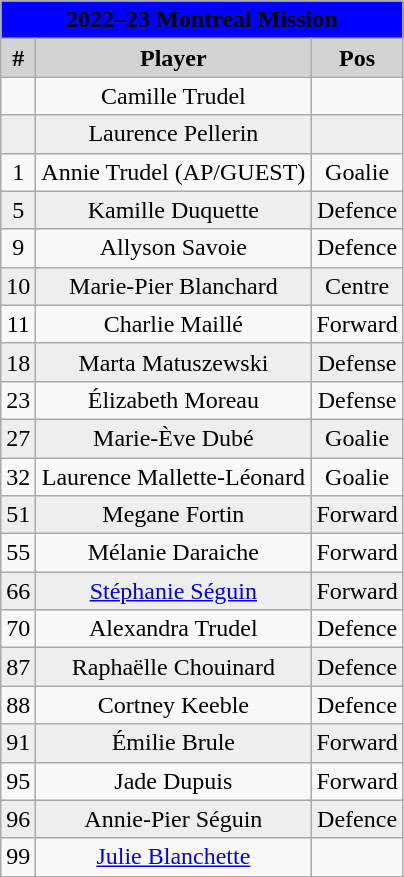<table class="wikitable" style="text-align:Center">
<tr align=Center>
<th style=background:#0000FF colspan=3><span>2022–23 Montreal Mission</span></th>
</tr>
<tr bgcolor=lightgrey>
<td><strong>#</strong></td>
<td><strong>Player</strong></td>
<td><strong>Pos</strong></td>
</tr>
<tr>
<td></td>
<td>Camille Trudel</td>
<td></td>
</tr>
<tr bgcolor="#eeeeee">
<td></td>
<td>Laurence Pellerin</td>
<td></td>
</tr>
<tr>
<td>1</td>
<td>Annie Trudel (AP/GUEST)</td>
<td>Goalie</td>
</tr>
<tr bgcolor="#eeeeee">
<td>5</td>
<td>Kamille Duquette</td>
<td>Defence</td>
</tr>
<tr>
<td>9</td>
<td>Allyson Savoie</td>
<td>Defence</td>
</tr>
<tr bgcolor="#eeeeee">
<td>10</td>
<td>Marie-Pier Blanchard</td>
<td>Centre</td>
</tr>
<tr>
<td>11</td>
<td>Charlie Maillé</td>
<td>Forward</td>
</tr>
<tr bgcolor="#eeeeee">
<td>18</td>
<td>Marta Matuszewski</td>
<td>Defense</td>
</tr>
<tr>
<td>23</td>
<td>Élizabeth Moreau</td>
<td>Defense</td>
</tr>
<tr bgcolor="#eeeeee">
<td>27</td>
<td>Marie-Ève Dubé</td>
<td>Goalie</td>
</tr>
<tr>
<td>32</td>
<td>Laurence Mallette-Léonard</td>
<td>Goalie</td>
</tr>
<tr bgcolor="#eeeeee">
<td>51</td>
<td>Megane Fortin</td>
<td>Forward</td>
</tr>
<tr>
<td>55</td>
<td>Mélanie Daraiche</td>
<td>Forward</td>
</tr>
<tr bgcolor="#eeeeee">
<td>66</td>
<td><a href='#'>Stéphanie Séguin</a></td>
<td>Forward</td>
</tr>
<tr>
<td>70</td>
<td>Alexandra Trudel</td>
<td>Defence</td>
</tr>
<tr bgcolor="#eeeeee">
<td>87</td>
<td>Raphaëlle Chouinard</td>
<td>Defence</td>
</tr>
<tr>
<td>88</td>
<td>Cortney Keeble</td>
<td>Defence</td>
</tr>
<tr bgcolor="#eeeeee">
<td>91</td>
<td>Émilie Brule</td>
<td>Forward</td>
</tr>
<tr>
<td>95</td>
<td>Jade Dupuis</td>
<td>Forward</td>
</tr>
<tr bgcolor="#eeeeee">
<td>96</td>
<td>Annie-Pier Séguin</td>
<td>Defence</td>
</tr>
<tr>
<td>99</td>
<td><a href='#'>Julie Blanchette</a></td>
<td></td>
</tr>
</table>
